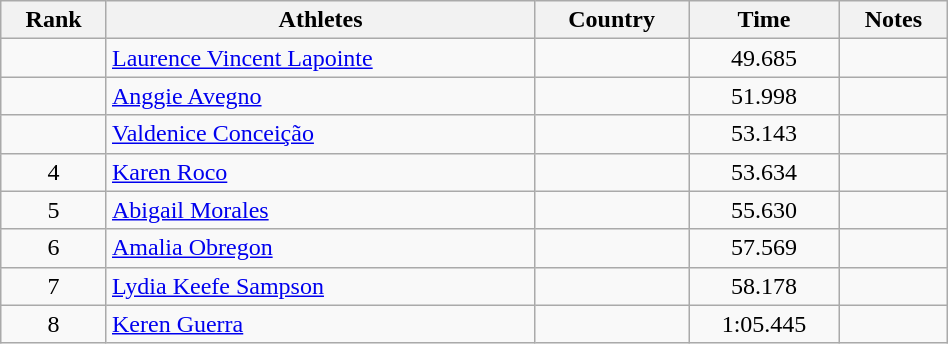<table class="wikitable" width=50% style="text-align:center">
<tr>
<th>Rank</th>
<th>Athletes</th>
<th>Country</th>
<th>Time</th>
<th>Notes</th>
</tr>
<tr>
<td></td>
<td align=left><a href='#'>Laurence Vincent Lapointe</a></td>
<td align=left></td>
<td>49.685</td>
<td></td>
</tr>
<tr>
<td></td>
<td align=left><a href='#'>Anggie Avegno</a></td>
<td align=left></td>
<td>51.998</td>
<td></td>
</tr>
<tr>
<td></td>
<td align=left><a href='#'>Valdenice Conceição</a></td>
<td align=left></td>
<td>53.143</td>
<td></td>
</tr>
<tr>
<td>4</td>
<td align=left><a href='#'>Karen Roco</a></td>
<td align=left></td>
<td>53.634</td>
<td></td>
</tr>
<tr>
<td>5</td>
<td align=left><a href='#'>Abigail Morales</a></td>
<td align=left></td>
<td>55.630</td>
<td></td>
</tr>
<tr>
<td>6</td>
<td align=left><a href='#'>Amalia Obregon</a></td>
<td align=left></td>
<td>57.569</td>
<td></td>
</tr>
<tr>
<td>7</td>
<td align=left><a href='#'>Lydia Keefe Sampson</a></td>
<td align=left></td>
<td>58.178</td>
<td></td>
</tr>
<tr>
<td>8</td>
<td align=left><a href='#'>Keren Guerra</a></td>
<td align=left></td>
<td>1:05.445</td>
<td></td>
</tr>
</table>
